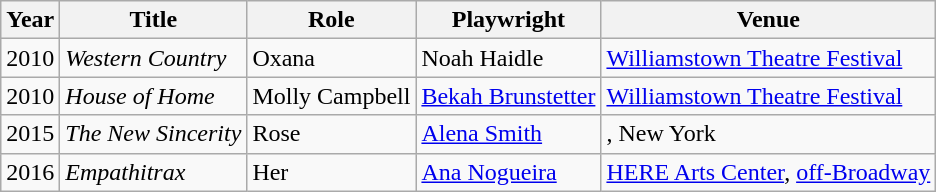<table class="wikitable unsortable">
<tr>
<th>Year</th>
<th>Title</th>
<th>Role</th>
<th>Playwright</th>
<th class=unsortable>Venue</th>
</tr>
<tr>
<td>2010</td>
<td><em>Western Country</em></td>
<td>Oxana</td>
<td>Noah Haidle</td>
<td><a href='#'>Williamstown Theatre Festival</a></td>
</tr>
<tr>
<td>2010</td>
<td><em>House of Home</em></td>
<td>Molly Campbell</td>
<td><a href='#'>Bekah Brunstetter</a></td>
<td><a href='#'>Williamstown Theatre Festival</a></td>
</tr>
<tr>
<td>2015</td>
<td><em>The New Sincerity</em></td>
<td>Rose</td>
<td><a href='#'>Alena Smith</a></td>
<td>, New York</td>
</tr>
<tr>
<td>2016</td>
<td><em>Empathitrax</em></td>
<td>Her</td>
<td><a href='#'>Ana Nogueira</a></td>
<td><a href='#'>HERE Arts Center</a>, <a href='#'>off-Broadway</a></td>
</tr>
</table>
